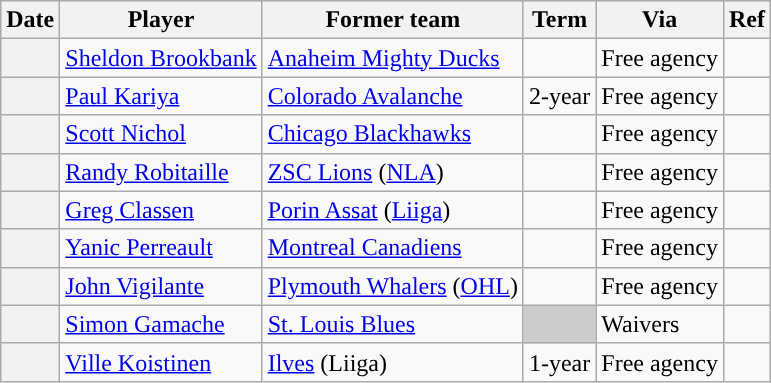<table class="wikitable plainrowheaders">
<tr style="background:#ddd; text-align:center;">
<th>Date</th>
<th>Player</th>
<th>Former team</th>
<th>Term</th>
<th>Via</th>
<th>Ref</th>
</tr>
<tr>
<th scope="row"></th>
<td><a href='#'>Sheldon Brookbank</a></td>
<td><a href='#'>Anaheim Mighty Ducks</a></td>
<td></td>
<td>Free agency</td>
<td></td>
</tr>
<tr>
<th scope="row"></th>
<td><a href='#'>Paul Kariya</a></td>
<td><a href='#'>Colorado Avalanche</a></td>
<td>2-year</td>
<td>Free agency</td>
<td></td>
</tr>
<tr>
<th scope="row"></th>
<td><a href='#'>Scott Nichol</a></td>
<td><a href='#'>Chicago Blackhawks</a></td>
<td></td>
<td>Free agency</td>
<td></td>
</tr>
<tr>
<th scope="row"></th>
<td><a href='#'>Randy Robitaille</a></td>
<td><a href='#'>ZSC Lions</a> (<a href='#'>NLA</a>)</td>
<td></td>
<td>Free agency</td>
<td></td>
</tr>
<tr>
<th scope="row"></th>
<td><a href='#'>Greg Classen</a></td>
<td><a href='#'>Porin Assat</a> (<a href='#'>Liiga</a>)</td>
<td></td>
<td>Free agency</td>
<td></td>
</tr>
<tr>
<th scope="row"></th>
<td><a href='#'>Yanic Perreault</a></td>
<td><a href='#'>Montreal Canadiens</a></td>
<td></td>
<td>Free agency</td>
<td></td>
</tr>
<tr>
<th scope="row"></th>
<td><a href='#'>John Vigilante</a></td>
<td><a href='#'>Plymouth Whalers</a> (<a href='#'>OHL</a>)</td>
<td></td>
<td>Free agency</td>
<td></td>
</tr>
<tr>
<th scope="row"></th>
<td><a href='#'>Simon Gamache</a></td>
<td><a href='#'>St. Louis Blues</a></td>
<td style="background:#ccc"></td>
<td>Waivers</td>
<td></td>
</tr>
<tr>
<th scope="row"></th>
<td><a href='#'>Ville Koistinen</a></td>
<td><a href='#'>Ilves</a> (Liiga)</td>
<td>1-year</td>
<td>Free agency</td>
<td></td>
</tr>
</table>
